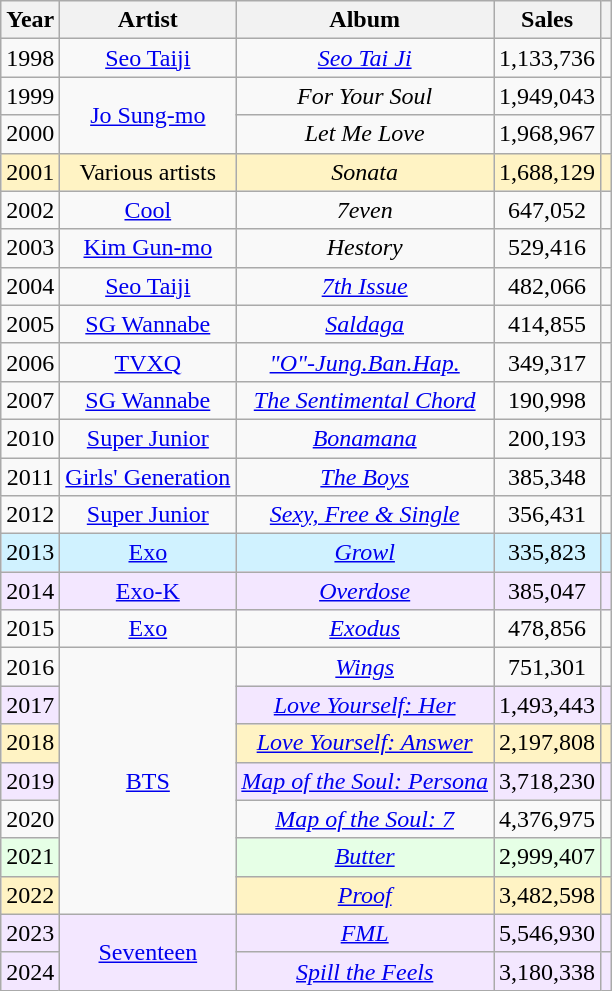<table class="wikitable sortable" style="text-align:center">
<tr>
<th>Year</th>
<th>Artist</th>
<th>Album</th>
<th>Sales</th>
<th class="unsortable"></th>
</tr>
<tr>
<td>1998</td>
<td><a href='#'>Seo Taiji</a></td>
<td><em><a href='#'>Seo Tai Ji</a></em></td>
<td>1,133,736</td>
<td></td>
</tr>
<tr>
<td>1999</td>
<td rowspan="2"><a href='#'>Jo Sung-mo</a></td>
<td><em>For Your Soul</em></td>
<td>1,949,043</td>
<td></td>
</tr>
<tr>
<td>2000</td>
<td><em>Let Me Love</em></td>
<td>1,968,967</td>
<td></td>
</tr>
<tr bgcolor="#FFF3C4">
<td>2001</td>
<td>Various artists</td>
<td><em>Sonata</em> </td>
<td>1,688,129</td>
<td></td>
</tr>
<tr>
<td>2002</td>
<td><a href='#'>Cool</a></td>
<td><em>7even</em></td>
<td>647,052</td>
<td></td>
</tr>
<tr>
<td>2003</td>
<td><a href='#'>Kim Gun-mo</a></td>
<td><em>Hestory</em></td>
<td>529,416</td>
<td></td>
</tr>
<tr>
<td>2004</td>
<td><a href='#'>Seo Taiji</a></td>
<td><em><a href='#'>7th Issue</a></em></td>
<td>482,066</td>
<td></td>
</tr>
<tr>
<td>2005</td>
<td><a href='#'>SG Wannabe</a></td>
<td><em><a href='#'>Saldaga</a></em></td>
<td>414,855</td>
<td></td>
</tr>
<tr>
<td>2006</td>
<td><a href='#'>TVXQ</a></td>
<td><em><a href='#'>"O"-Jung.Ban.Hap.</a></em></td>
<td>349,317</td>
<td></td>
</tr>
<tr>
<td>2007</td>
<td><a href='#'>SG Wannabe</a></td>
<td><em><a href='#'>The Sentimental Chord</a></em></td>
<td>190,998</td>
<td></td>
</tr>
<tr>
<td>2010</td>
<td><a href='#'>Super Junior</a></td>
<td><em><a href='#'>Bonamana</a></em></td>
<td>200,193</td>
<td></td>
</tr>
<tr>
<td>2011</td>
<td><a href='#'>Girls' Generation</a></td>
<td><em><a href='#'>The Boys</a></em></td>
<td>385,348</td>
<td></td>
</tr>
<tr>
<td>2012</td>
<td><a href='#'>Super Junior</a></td>
<td><em><a href='#'>Sexy, Free & Single</a></em></td>
<td>356,431</td>
<td></td>
</tr>
<tr bgcolor="#D0F2FF">
<td>2013</td>
<td><a href='#'>Exo</a></td>
<td><em><a href='#'>Growl</a></em>  </td>
<td>335,823</td>
<td></td>
</tr>
<tr bgcolor="#F3E7FF">
<td>2014</td>
<td><a href='#'>Exo-K</a></td>
<td><em><a href='#'>Overdose</a></em>  </td>
<td>385,047</td>
<td></td>
</tr>
<tr>
<td>2015</td>
<td><a href='#'>Exo</a></td>
<td><em><a href='#'>Exodus</a></em> </td>
<td>478,856</td>
<td></td>
</tr>
<tr>
<td>2016</td>
<td rowspan="7"><a href='#'>BTS</a></td>
<td><em><a href='#'>Wings</a></em></td>
<td>751,301</td>
<td></td>
</tr>
<tr bgcolor="#F3E7FF">
<td>2017</td>
<td><em><a href='#'>Love Yourself: Her</a></em> </td>
<td>1,493,443</td>
<td></td>
</tr>
<tr bgcolor="#FFF3C4">
<td>2018</td>
<td><em><a href='#'>Love Yourself: Answer</a></em> </td>
<td>2,197,808</td>
<td></td>
</tr>
<tr bgcolor="#F3E7FF">
<td>2019</td>
<td><em><a href='#'>Map of the Soul: Persona</a></em> </td>
<td>3,718,230</td>
<td></td>
</tr>
<tr>
<td>2020</td>
<td><em><a href='#'>Map of the Soul: 7</a></em></td>
<td>4,376,975</td>
<td></td>
</tr>
<tr bgcolor="#E6FFE6">
<td>2021</td>
<td><em><a href='#'>Butter</a></em> </td>
<td>2,999,407</td>
<td></td>
</tr>
<tr bgcolor="#FFF3C4">
<td>2022</td>
<td><em><a href='#'>Proof</a></em> </td>
<td>3,482,598</td>
<td></td>
</tr>
<tr bgcolor="#F3E7FF">
<td>2023</td>
<td rowspan="2"><a href='#'>Seventeen</a></td>
<td><em><a href='#'>FML</a></em> </td>
<td>5,546,930</td>
<td></td>
</tr>
<tr bgcolor="#F3E7FF">
<td>2024</td>
<td><em><a href='#'>Spill the Feels</a></em> </td>
<td>3,180,338</td>
<td></td>
</tr>
</table>
